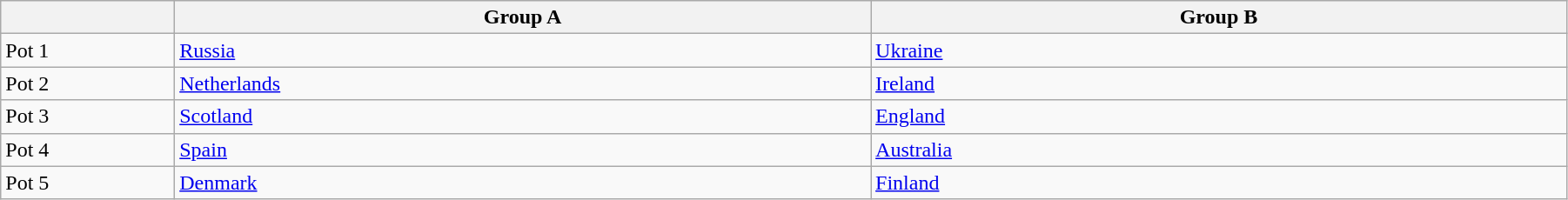<table class="wikitable" style="width:95%">
<tr>
<th width=5%></th>
<th width=20%><strong>Group A</strong></th>
<th width=20%><strong>Group B</strong></th>
</tr>
<tr>
<td>Pot 1</td>
<td> <a href='#'>Russia</a></td>
<td> <a href='#'>Ukraine</a></td>
</tr>
<tr>
<td>Pot 2</td>
<td> <a href='#'>Netherlands</a></td>
<td> <a href='#'>Ireland</a></td>
</tr>
<tr>
<td>Pot 3</td>
<td> <a href='#'>Scotland</a></td>
<td> <a href='#'>England</a></td>
</tr>
<tr>
<td>Pot 4</td>
<td> <a href='#'>Spain</a></td>
<td> <a href='#'>Australia</a></td>
</tr>
<tr>
<td>Pot 5</td>
<td> <a href='#'>Denmark</a></td>
<td> <a href='#'>Finland</a></td>
</tr>
</table>
